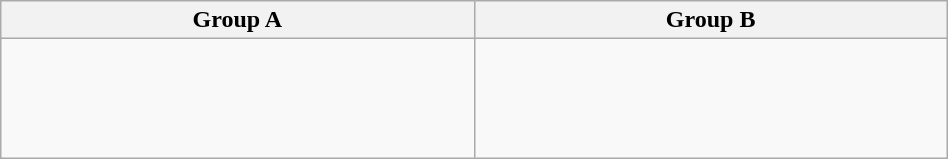<table class="wikitable" width=50%>
<tr>
<th width=50%>Group A</th>
<th width=50%>Group B</th>
</tr>
<tr>
<td valign=top><br><br>
<br>
<br>
</td>
<td valign=top><br><br>
<br>
<br>
</td>
</tr>
</table>
